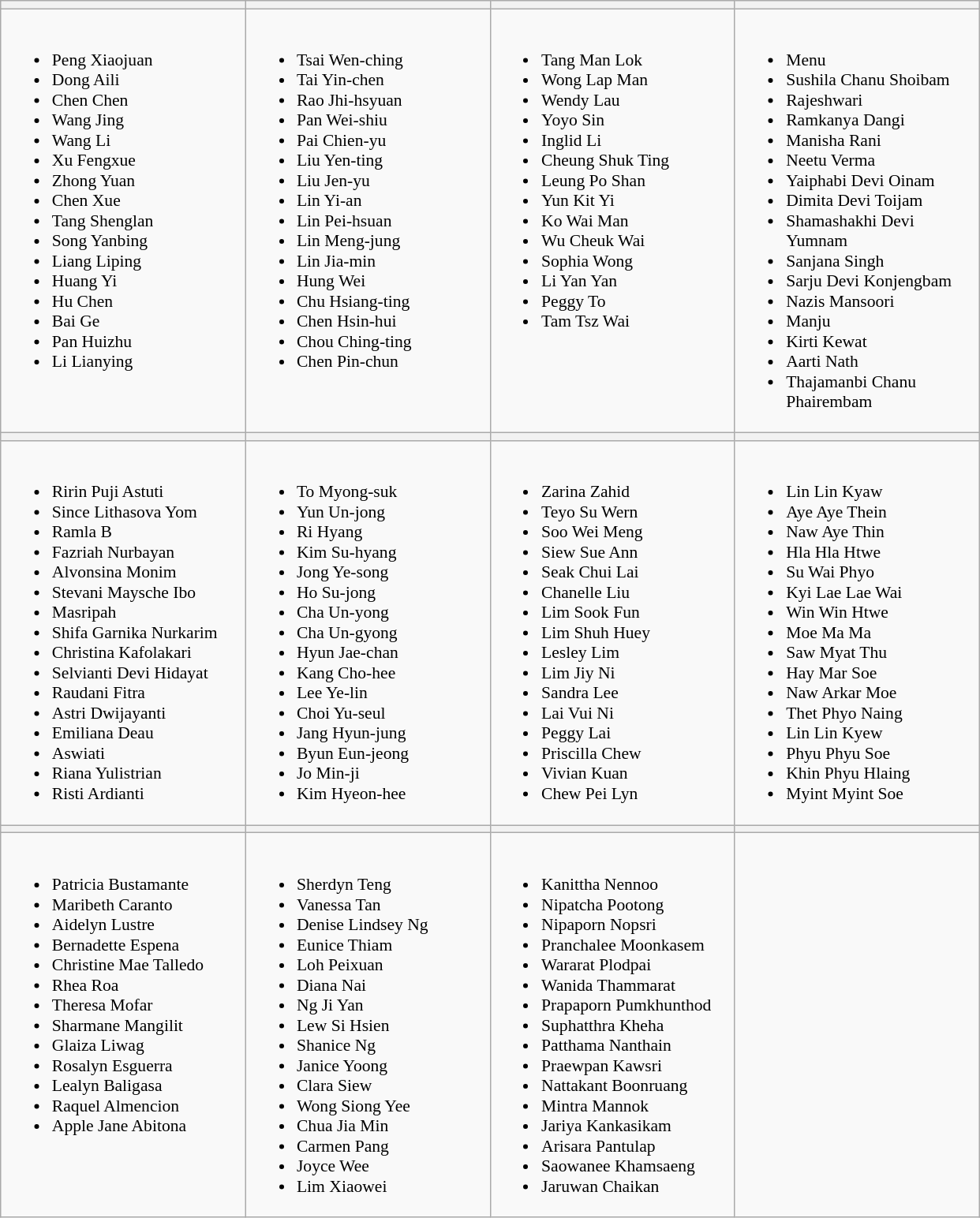<table class="wikitable" style="font-size:90%">
<tr>
<th width=200></th>
<th width=200></th>
<th width=200></th>
<th width=200></th>
</tr>
<tr>
<td valign=top><br><ul><li>Peng Xiaojuan</li><li>Dong Aili</li><li>Chen Chen</li><li>Wang Jing</li><li>Wang Li</li><li>Xu Fengxue</li><li>Zhong Yuan</li><li>Chen Xue</li><li>Tang Shenglan</li><li>Song Yanbing</li><li>Liang Liping</li><li>Huang Yi</li><li>Hu Chen</li><li>Bai Ge</li><li>Pan Huizhu</li><li>Li Lianying</li></ul></td>
<td valign=top><br><ul><li>Tsai Wen-ching</li><li>Tai Yin-chen</li><li>Rao Jhi-hsyuan</li><li>Pan Wei-shiu</li><li>Pai Chien-yu</li><li>Liu Yen-ting</li><li>Liu Jen-yu</li><li>Lin Yi-an</li><li>Lin Pei-hsuan</li><li>Lin Meng-jung</li><li>Lin Jia-min</li><li>Hung Wei</li><li>Chu Hsiang-ting</li><li>Chen Hsin-hui</li><li>Chou Ching-ting</li><li>Chen Pin-chun</li></ul></td>
<td valign=top><br><ul><li>Tang Man Lok</li><li>Wong Lap Man</li><li>Wendy Lau</li><li>Yoyo Sin</li><li>Inglid Li</li><li>Cheung Shuk Ting</li><li>Leung Po Shan</li><li>Yun Kit Yi</li><li>Ko Wai Man</li><li>Wu Cheuk Wai</li><li>Sophia Wong</li><li>Li Yan Yan</li><li>Peggy To</li><li>Tam Tsz Wai</li></ul></td>
<td valign=top><br><ul><li>Menu</li><li>Sushila Chanu Shoibam</li><li>Rajeshwari</li><li>Ramkanya Dangi</li><li>Manisha Rani</li><li>Neetu Verma</li><li>Yaiphabi Devi Oinam</li><li>Dimita Devi Toijam</li><li>Shamashakhi Devi Yumnam</li><li>Sanjana Singh</li><li>Sarju Devi Konjengbam</li><li>Nazis Mansoori</li><li>Manju</li><li>Kirti Kewat</li><li>Aarti Nath</li><li>Thajamanbi Chanu Phairembam</li></ul></td>
</tr>
<tr>
<th></th>
<th></th>
<th></th>
<th></th>
</tr>
<tr>
<td valign=top><br><ul><li>Ririn Puji Astuti</li><li>Since Lithasova Yom</li><li>Ramla B</li><li>Fazriah Nurbayan</li><li>Alvonsina Monim</li><li>Stevani Maysche Ibo</li><li>Masripah</li><li>Shifa Garnika Nurkarim</li><li>Christina Kafolakari</li><li>Selvianti Devi Hidayat</li><li>Raudani Fitra</li><li>Astri Dwijayanti</li><li>Emiliana Deau</li><li>Aswiati</li><li>Riana Yulistrian</li><li>Risti Ardianti</li></ul></td>
<td valign=top><br><ul><li>To Myong-suk</li><li>Yun Un-jong</li><li>Ri Hyang</li><li>Kim Su-hyang</li><li>Jong Ye-song</li><li>Ho Su-jong</li><li>Cha Un-yong</li><li>Cha Un-gyong</li><li>Hyun Jae-chan</li><li>Kang Cho-hee</li><li>Lee Ye-lin</li><li>Choi Yu-seul</li><li>Jang Hyun-jung</li><li>Byun Eun-jeong</li><li>Jo Min-ji</li><li>Kim Hyeon-hee</li></ul></td>
<td valign=top><br><ul><li>Zarina Zahid</li><li>Teyo Su Wern</li><li>Soo Wei Meng</li><li>Siew Sue Ann</li><li>Seak Chui Lai</li><li>Chanelle Liu</li><li>Lim Sook Fun</li><li>Lim Shuh Huey</li><li>Lesley Lim</li><li>Lim Jiy Ni</li><li>Sandra Lee</li><li>Lai Vui Ni</li><li>Peggy Lai</li><li>Priscilla Chew</li><li>Vivian Kuan</li><li>Chew Pei Lyn</li></ul></td>
<td valign=top><br><ul><li>Lin Lin Kyaw</li><li>Aye Aye Thein</li><li>Naw Aye Thin</li><li>Hla Hla Htwe</li><li>Su Wai Phyo</li><li>Kyi Lae Lae Wai</li><li>Win Win Htwe</li><li>Moe Ma Ma</li><li>Saw Myat Thu</li><li>Hay Mar Soe</li><li>Naw Arkar Moe</li><li>Thet Phyo Naing</li><li>Lin Lin Kyew</li><li>Phyu Phyu Soe</li><li>Khin Phyu Hlaing</li><li>Myint Myint Soe</li></ul></td>
</tr>
<tr>
<th></th>
<th></th>
<th></th>
<th></th>
</tr>
<tr>
<td valign=top><br><ul><li>Patricia Bustamante</li><li>Maribeth Caranto</li><li>Aidelyn Lustre</li><li>Bernadette Espena</li><li>Christine Mae Talledo</li><li>Rhea Roa</li><li>Theresa Mofar</li><li>Sharmane Mangilit</li><li>Glaiza Liwag</li><li>Rosalyn Esguerra</li><li>Lealyn Baligasa</li><li>Raquel Almencion</li><li>Apple Jane Abitona</li></ul></td>
<td valign=top><br><ul><li>Sherdyn Teng</li><li>Vanessa Tan</li><li>Denise Lindsey Ng</li><li>Eunice Thiam</li><li>Loh Peixuan</li><li>Diana Nai</li><li>Ng Ji Yan</li><li>Lew Si Hsien</li><li>Shanice Ng</li><li>Janice Yoong</li><li>Clara Siew</li><li>Wong Siong Yee</li><li>Chua Jia Min</li><li>Carmen Pang</li><li>Joyce Wee</li><li>Lim Xiaowei</li></ul></td>
<td valign=top><br><ul><li>Kanittha Nennoo</li><li>Nipatcha Pootong</li><li>Nipaporn Nopsri</li><li>Pranchalee Moonkasem</li><li>Wararat Plodpai</li><li>Wanida Thammarat</li><li>Prapaporn Pumkhunthod</li><li>Suphatthra Kheha</li><li>Patthama Nanthain</li><li>Praewpan Kawsri</li><li>Nattakant Boonruang</li><li>Mintra Mannok</li><li>Jariya Kankasikam</li><li>Arisara Pantulap</li><li>Saowanee Khamsaeng</li><li>Jaruwan Chaikan</li></ul></td>
<td valign=top></td>
</tr>
</table>
